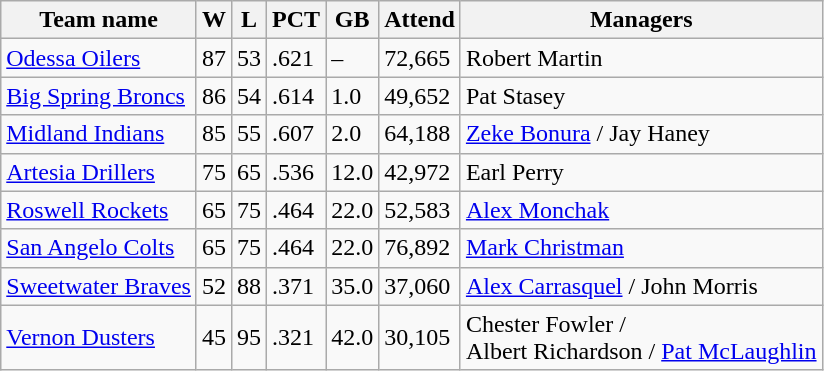<table class="wikitable">
<tr>
<th>Team name</th>
<th>W</th>
<th>L</th>
<th>PCT</th>
<th>GB</th>
<th>Attend</th>
<th>Managers</th>
</tr>
<tr>
<td><a href='#'>Odessa Oilers</a></td>
<td>87</td>
<td>53</td>
<td>.621</td>
<td>–</td>
<td>72,665</td>
<td>Robert Martin</td>
</tr>
<tr>
<td><a href='#'>Big Spring Broncs</a></td>
<td>86</td>
<td>54</td>
<td>.614</td>
<td>1.0</td>
<td>49,652</td>
<td>Pat Stasey</td>
</tr>
<tr>
<td><a href='#'>Midland Indians</a></td>
<td>85</td>
<td>55</td>
<td>.607</td>
<td>2.0</td>
<td>64,188</td>
<td><a href='#'>Zeke Bonura</a> / Jay Haney</td>
</tr>
<tr>
<td><a href='#'>Artesia Drillers</a></td>
<td>75</td>
<td>65</td>
<td>.536</td>
<td>12.0</td>
<td>42,972</td>
<td>Earl Perry</td>
</tr>
<tr>
<td><a href='#'>Roswell Rockets</a></td>
<td>65</td>
<td>75</td>
<td>.464</td>
<td>22.0</td>
<td>52,583</td>
<td><a href='#'>Alex Monchak</a></td>
</tr>
<tr>
<td><a href='#'>San Angelo Colts</a></td>
<td>65</td>
<td>75</td>
<td>.464</td>
<td>22.0</td>
<td>76,892</td>
<td><a href='#'>Mark Christman</a></td>
</tr>
<tr>
<td><a href='#'>Sweetwater Braves</a></td>
<td>52</td>
<td>88</td>
<td>.371</td>
<td>35.0</td>
<td>37,060</td>
<td><a href='#'>Alex Carrasquel</a> / John Morris</td>
</tr>
<tr>
<td><a href='#'>Vernon Dusters</a></td>
<td>45</td>
<td>95</td>
<td>.321</td>
<td>42.0</td>
<td>30,105</td>
<td>Chester Fowler /<br> Albert Richardson / <a href='#'>Pat McLaughlin</a></td>
</tr>
</table>
